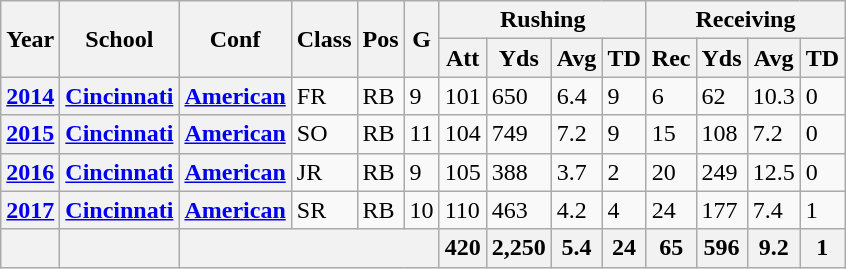<table class="wikitable">
<tr>
<th rowspan="2">Year</th>
<th rowspan="2">School</th>
<th rowspan="2">Conf</th>
<th rowspan="2">Class</th>
<th rowspan="2">Pos</th>
<th rowspan="2">G</th>
<th colspan="4">Rushing</th>
<th colspan="4">Receiving</th>
</tr>
<tr>
<th>Att</th>
<th>Yds</th>
<th>Avg</th>
<th>TD</th>
<th>Rec</th>
<th>Yds</th>
<th>Avg</th>
<th>TD</th>
</tr>
<tr>
<th><a href='#'>2014</a></th>
<th><a href='#'>Cincinnati</a></th>
<th><a href='#'>American</a></th>
<td>FR</td>
<td>RB</td>
<td>9</td>
<td>101</td>
<td>650</td>
<td>6.4</td>
<td>9</td>
<td>6</td>
<td>62</td>
<td>10.3</td>
<td>0</td>
</tr>
<tr>
<th><a href='#'>2015</a></th>
<th><a href='#'>Cincinnati</a></th>
<th><a href='#'>American</a></th>
<td>SO</td>
<td>RB</td>
<td>11</td>
<td>104</td>
<td>749</td>
<td>7.2</td>
<td>9</td>
<td>15</td>
<td>108</td>
<td>7.2</td>
<td>0</td>
</tr>
<tr>
<th><a href='#'>2016</a></th>
<th><a href='#'>Cincinnati</a></th>
<th><a href='#'>American</a></th>
<td>JR</td>
<td>RB</td>
<td>9</td>
<td>105</td>
<td>388</td>
<td>3.7</td>
<td>2</td>
<td>20</td>
<td>249</td>
<td>12.5</td>
<td>0</td>
</tr>
<tr>
<th><a href='#'>2017</a></th>
<th><a href='#'>Cincinnati</a></th>
<th><a href='#'>American</a></th>
<td>SR</td>
<td>RB</td>
<td>10</td>
<td>110</td>
<td>463</td>
<td>4.2</td>
<td>4</td>
<td>24</td>
<td>177</td>
<td>7.4</td>
<td>1</td>
</tr>
<tr>
<th></th>
<th></th>
<th colspan="4"></th>
<th>420</th>
<th>2,250</th>
<th>5.4</th>
<th>24</th>
<th>65</th>
<th>596</th>
<th>9.2</th>
<th>1</th>
</tr>
</table>
